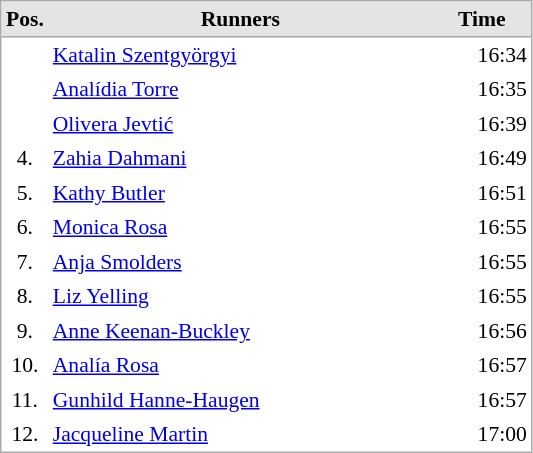<table cellspacing="0" cellpadding="3" style="border:1px solid #AAAAAA;font-size:90%">
<tr bgcolor="#E4E4E4">
<th style="border-bottom:1px solid #AAAAAA" width=10>Pos.</th>
<th style="border-bottom:1px solid #AAAAAA" width=250>Runners</th>
<th style="border-bottom:1px solid #AAAAAA" width=60>Time</th>
</tr>
<tr align="center">
<td align="center"></td>
<td align="left"> <a href='#'>Katalin Szentgyörgyi</a></td>
<td align="right">16:34</td>
</tr>
<tr align="center">
<td align="center"></td>
<td align="left"> <a href='#'>Analídia Torre</a></td>
<td align="right">16:35</td>
</tr>
<tr align="center">
<td align="center"></td>
<td align="left"> <a href='#'>Olivera Jevtić</a></td>
<td align="right">16:39</td>
</tr>
<tr align="center">
<td align="center">4.</td>
<td align="left"> <a href='#'>Zahia Dahmani</a></td>
<td align="right">16:49</td>
</tr>
<tr align="center">
<td align="center">5.</td>
<td align="left"> <a href='#'>Kathy Butler</a></td>
<td align="right">16:51</td>
</tr>
<tr align="center">
<td align="center">6.</td>
<td align="left"> <a href='#'>Monica Rosa</a></td>
<td align="right">16:55</td>
</tr>
<tr align="center">
<td align="center">7.</td>
<td align="left"> <a href='#'>Anja Smolders</a></td>
<td align="right">16:55</td>
</tr>
<tr align="center">
<td align="center">8.</td>
<td align="left"> <a href='#'>Liz Yelling</a></td>
<td align="right">16:55</td>
</tr>
<tr align="center">
<td align="center">9.</td>
<td align="left"> <a href='#'>Anne Keenan-Buckley</a></td>
<td align="right">16:56</td>
</tr>
<tr align="center">
<td align="center">10.</td>
<td align="left"> <a href='#'>Analía Rosa</a></td>
<td align="right">16:57</td>
</tr>
<tr align="center">
<td align="center">11.</td>
<td align="left"> <a href='#'>Gunhild Hanne-Haugen</a></td>
<td align="right">16:57</td>
</tr>
<tr align="center">
<td align="center">12.</td>
<td align="left"> <a href='#'>Jacqueline Martin</a></td>
<td align="right">17:00</td>
</tr>
</table>
